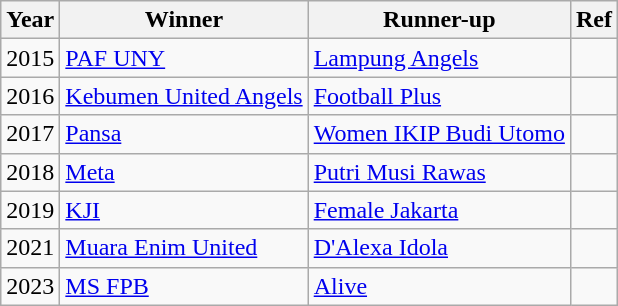<table class="wikitable">
<tr>
<th>Year</th>
<th>Winner</th>
<th>Runner-up</th>
<th>Ref</th>
</tr>
<tr>
<td>2015</td>
<td><a href='#'>PAF UNY</a></td>
<td><a href='#'>Lampung Angels</a></td>
<td></td>
</tr>
<tr>
<td>2016</td>
<td><a href='#'>Kebumen United Angels</a></td>
<td><a href='#'>Football Plus</a></td>
<td></td>
</tr>
<tr>
<td>2017</td>
<td><a href='#'>Pansa</a></td>
<td><a href='#'>Women IKIP Budi Utomo</a></td>
<td></td>
</tr>
<tr>
<td>2018</td>
<td><a href='#'>Meta</a></td>
<td><a href='#'>Putri Musi Rawas</a></td>
<td></td>
</tr>
<tr>
<td>2019</td>
<td><a href='#'>KJI</a></td>
<td><a href='#'>Female Jakarta</a></td>
<td></td>
</tr>
<tr>
<td>2021</td>
<td><a href='#'>Muara Enim United</a></td>
<td><a href='#'>D'Alexa Idola</a></td>
<td></td>
</tr>
<tr>
<td>2023</td>
<td><a href='#'>MS FPB</a></td>
<td><a href='#'>Alive</a></td>
<td></td>
</tr>
</table>
